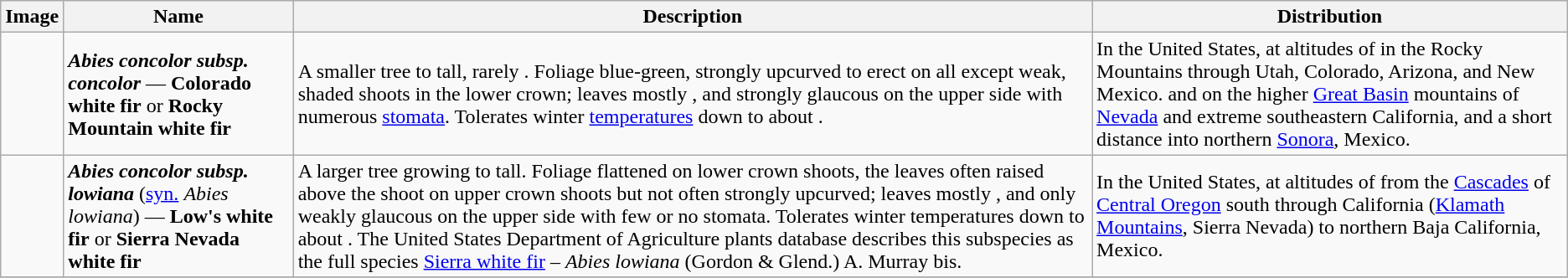<table class="wikitable">
<tr>
<th>Image</th>
<th>Name</th>
<th>Description</th>
<th>Distribution</th>
</tr>
<tr>
<td></td>
<td><strong><em>Abies concolor<em> subsp. </em>concolor</em></strong> — <strong>Colorado white fir</strong> or <strong>Rocky Mountain white fir</strong></td>
<td>A smaller tree to  tall, rarely . Foliage blue-green, strongly upcurved to erect on all except weak, shaded shoots in the lower crown; leaves mostly , and strongly glaucous on the upper side with numerous <a href='#'>stomata</a>. Tolerates winter <a href='#'>temperatures</a> down to about .</td>
<td>In the United States, at altitudes of  in the Rocky Mountains through Utah, Colorado, Arizona, and New Mexico. and on the higher <a href='#'>Great Basin</a> mountains of <a href='#'>Nevada</a> and extreme southeastern California, and a short distance into northern <a href='#'>Sonora</a>, Mexico.</td>
</tr>
<tr>
<td></td>
<td><strong><em>Abies concolor<em> subsp. </em>lowiana</em></strong> (<a href='#'>syn.</a> <em>Abies lowiana</em>) — <strong>Low's white fir</strong> or <strong>Sierra Nevada white fir</strong></td>
<td>A larger tree growing to  tall. Foliage flattened on lower crown shoots, the leaves often raised above the shoot on upper crown shoots but not often strongly upcurved; leaves mostly , and only weakly glaucous on the upper side with few or no stomata. Tolerates winter temperatures down to about . The United States Department of Agriculture plants database describes this subspecies as the full species <a href='#'>Sierra white fir</a> – <em>Abies lowiana</em> (Gordon & Glend.) A. Murray bis.</td>
<td>In the United States, at altitudes of  from the <a href='#'>Cascades</a> of <a href='#'>Central Oregon</a> south through California (<a href='#'>Klamath Mountains</a>, Sierra Nevada) to northern Baja California, Mexico.</td>
</tr>
<tr>
</tr>
</table>
